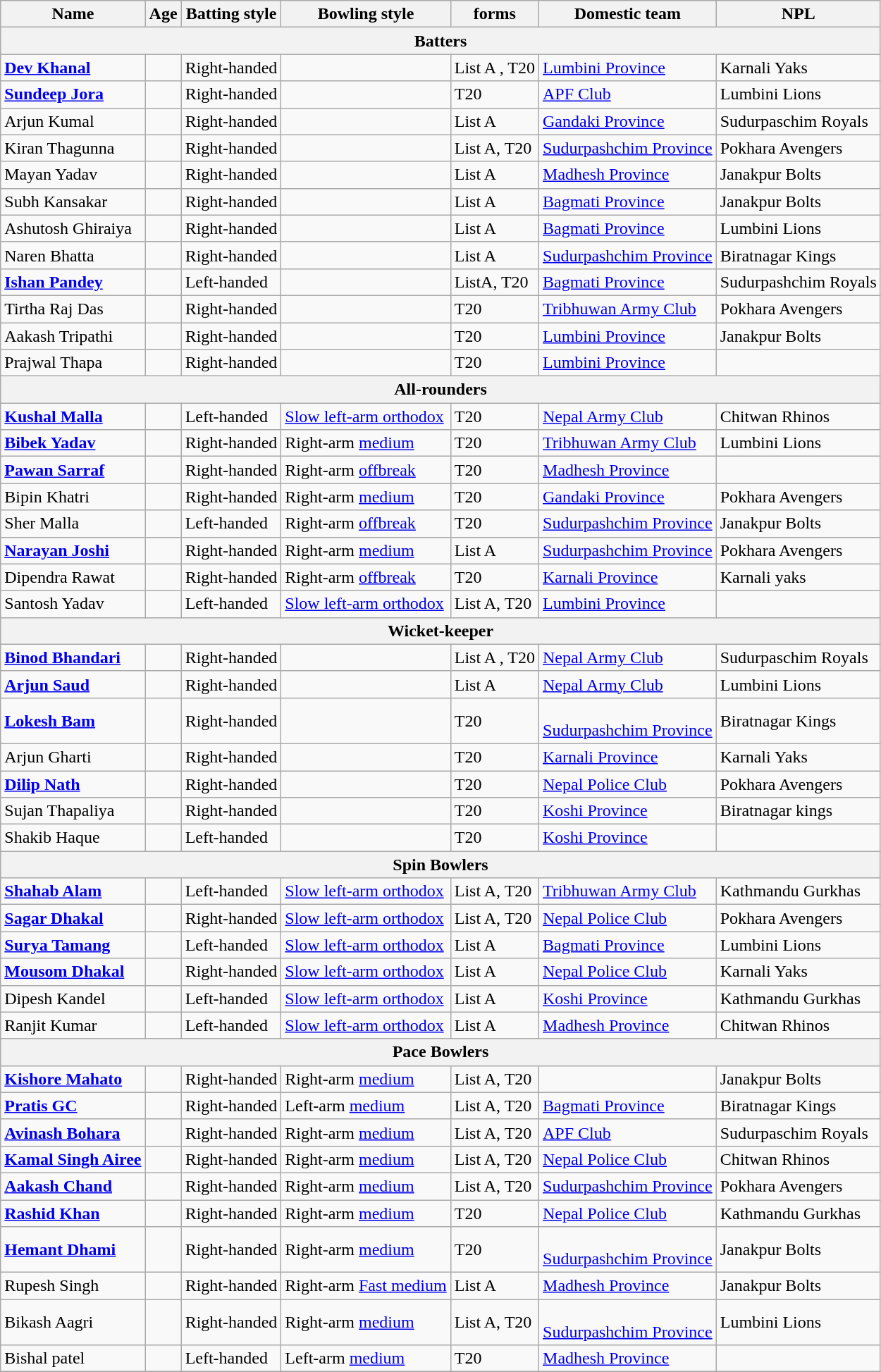<table class="wikitable sortable">
<tr>
<th>Name</th>
<th>Age</th>
<th>Batting style</th>
<th>Bowling style</th>
<th>forms</th>
<th>Domestic team</th>
<th>NPL</th>
</tr>
<tr>
<th colspan="8">Batters</th>
</tr>
<tr>
<td><strong><a href='#'>Dev Khanal</a></strong></td>
<td></td>
<td>Right-handed</td>
<td></td>
<td>List A ,  T20</td>
<td><a href='#'>Lumbini Province</a></td>
<td>Karnali Yaks</td>
</tr>
<tr>
<td><strong><a href='#'>Sundeep Jora</a></strong></td>
<td></td>
<td>Right-handed</td>
<td></td>
<td>T20</td>
<td><a href='#'>APF Club</a></td>
<td>Lumbini Lions</td>
</tr>
<tr>
<td>Arjun Kumal</td>
<td></td>
<td>Right-handed</td>
<td></td>
<td>List A</td>
<td><a href='#'>Gandaki Province</a></td>
<td>Sudurpaschim Royals</td>
</tr>
<tr>
<td>Kiran Thagunna</td>
<td></td>
<td>Right-handed</td>
<td></td>
<td>List A, T20</td>
<td><a href='#'>Sudurpashchim Province</a></td>
<td>Pokhara Avengers</td>
</tr>
<tr>
<td>Mayan Yadav</td>
<td></td>
<td>Right-handed</td>
<td></td>
<td>List A</td>
<td><a href='#'>Madhesh Province</a></td>
<td>Janakpur Bolts</td>
</tr>
<tr>
<td>Subh Kansakar</td>
<td></td>
<td>Right-handed</td>
<td></td>
<td>List A</td>
<td><a href='#'>Bagmati Province</a></td>
<td>Janakpur Bolts</td>
</tr>
<tr>
<td>Ashutosh Ghiraiya</td>
<td></td>
<td>Right-handed</td>
<td></td>
<td>List A</td>
<td><a href='#'>Bagmati Province</a></td>
<td>Lumbini Lions</td>
</tr>
<tr>
<td>Naren Bhatta</td>
<td></td>
<td>Right-handed</td>
<td></td>
<td>List A</td>
<td><a href='#'>Sudurpashchim Province</a></td>
<td>Biratnagar Kings</td>
</tr>
<tr>
<td><strong><a href='#'>Ishan Pandey</a></strong></td>
<td></td>
<td>Left-handed</td>
<td></td>
<td>ListA, T20</td>
<td><a href='#'>Bagmati Province</a></td>
<td>Sudurpashchim Royals</td>
</tr>
<tr>
<td>Tirtha Raj Das</td>
<td></td>
<td>Right-handed</td>
<td></td>
<td>T20</td>
<td><a href='#'>Tribhuwan Army Club</a></td>
<td>Pokhara Avengers</td>
</tr>
<tr>
<td>Aakash Tripathi</td>
<td></td>
<td>Right-handed</td>
<td></td>
<td>T20</td>
<td><a href='#'>Lumbini Province</a></td>
<td>Janakpur Bolts</td>
</tr>
<tr>
<td>Prajwal Thapa</td>
<td></td>
<td>Right-handed</td>
<td></td>
<td>T20</td>
<td><a href='#'>Lumbini Province</a></td>
<td></td>
</tr>
<tr>
<th colspan="7">All-rounders</th>
</tr>
<tr>
<td><strong><a href='#'>Kushal Malla</a></strong></td>
<td></td>
<td>Left-handed</td>
<td><a href='#'>Slow left-arm orthodox</a></td>
<td>T20</td>
<td><a href='#'>Nepal Army Club</a></td>
<td>Chitwan Rhinos</td>
</tr>
<tr>
<td><strong><a href='#'>Bibek Yadav</a></strong></td>
<td></td>
<td>Right-handed</td>
<td>Right-arm <a href='#'>medium</a></td>
<td>T20</td>
<td><a href='#'>Tribhuwan Army Club</a></td>
<td>Lumbini Lions</td>
</tr>
<tr>
<td><strong><a href='#'>Pawan Sarraf</a></strong></td>
<td></td>
<td>Right-handed</td>
<td>Right-arm <a href='#'>offbreak</a></td>
<td>T20</td>
<td><a href='#'>Madhesh Province</a></td>
<td></td>
</tr>
<tr>
<td>Bipin Khatri</td>
<td></td>
<td>Right-handed</td>
<td>Right-arm <a href='#'>medium</a></td>
<td>T20</td>
<td><a href='#'>Gandaki Province</a></td>
<td>Pokhara Avengers</td>
</tr>
<tr>
<td>Sher Malla</td>
<td></td>
<td>Left-handed</td>
<td>Right-arm <a href='#'>offbreak</a></td>
<td>T20</td>
<td><a href='#'>Sudurpashchim Province</a></td>
<td>Janakpur Bolts</td>
</tr>
<tr>
<td><strong><a href='#'>Narayan Joshi</a></strong></td>
<td></td>
<td>Right-handed</td>
<td>Right-arm <a href='#'>medium</a></td>
<td>List A</td>
<td><a href='#'>Sudurpashchim Province</a></td>
<td>Pokhara Avengers</td>
</tr>
<tr>
<td>Dipendra Rawat</td>
<td></td>
<td>Right-handed</td>
<td>Right-arm <a href='#'>offbreak</a></td>
<td>T20</td>
<td><a href='#'>Karnali Province</a></td>
<td>Karnali yaks</td>
</tr>
<tr>
<td>Santosh Yadav</td>
<td></td>
<td>Left-handed</td>
<td><a href='#'>Slow left-arm orthodox</a></td>
<td>List A, T20</td>
<td><a href='#'>Lumbini Province</a></td>
<td></td>
</tr>
<tr>
<th colspan="8">Wicket-keeper</th>
</tr>
<tr>
<td><strong><a href='#'>Binod Bhandari</a></strong></td>
<td></td>
<td>Right-handed</td>
<td></td>
<td>List A , T20</td>
<td><a href='#'>Nepal Army Club</a></td>
<td>Sudurpaschim Royals</td>
</tr>
<tr>
<td><strong><a href='#'>Arjun Saud</a></strong></td>
<td></td>
<td>Right-handed</td>
<td></td>
<td>List A</td>
<td><a href='#'>Nepal Army Club</a></td>
<td>Lumbini Lions</td>
</tr>
<tr>
<td><strong><a href='#'>Lokesh Bam</a></strong></td>
<td></td>
<td>Right-handed</td>
<td></td>
<td>T20</td>
<td><br><a href='#'>Sudurpashchim Province</a></td>
<td>Biratnagar Kings</td>
</tr>
<tr>
<td>Arjun Gharti</td>
<td></td>
<td>Right-handed</td>
<td></td>
<td>T20</td>
<td><a href='#'>Karnali Province</a></td>
<td>Karnali Yaks</td>
</tr>
<tr>
<td><strong><a href='#'>Dilip Nath</a></strong></td>
<td></td>
<td>Right-handed</td>
<td></td>
<td>T20</td>
<td><a href='#'>Nepal Police Club</a></td>
<td>Pokhara Avengers</td>
</tr>
<tr>
<td>Sujan Thapaliya</td>
<td></td>
<td>Right-handed</td>
<td></td>
<td>T20</td>
<td><a href='#'>Koshi Province</a></td>
<td>Biratnagar kings</td>
</tr>
<tr>
<td>Shakib Haque</td>
<td></td>
<td>Left-handed</td>
<td></td>
<td>T20</td>
<td><a href='#'>Koshi Province</a></td>
<td></td>
</tr>
<tr>
<th colspan="8">Spin Bowlers</th>
</tr>
<tr>
<td><strong><a href='#'>Shahab Alam</a></strong></td>
<td></td>
<td>Left-handed</td>
<td><a href='#'>Slow left-arm orthodox</a></td>
<td>List A, T20</td>
<td><a href='#'>Tribhuwan Army Club</a></td>
<td>Kathmandu Gurkhas</td>
</tr>
<tr>
<td><strong><a href='#'>Sagar Dhakal</a></strong></td>
<td></td>
<td>Right-handed</td>
<td><a href='#'>Slow left-arm orthodox</a></td>
<td>List A, T20</td>
<td><a href='#'>Nepal Police Club</a></td>
<td>Pokhara Avengers</td>
</tr>
<tr>
<td><strong><a href='#'>Surya Tamang</a></strong></td>
<td></td>
<td>Left-handed</td>
<td><a href='#'>Slow left-arm orthodox</a></td>
<td>List A</td>
<td><a href='#'>Bagmati Province</a></td>
<td>Lumbini Lions</td>
</tr>
<tr>
<td><strong><a href='#'>Mousom Dhakal</a></strong></td>
<td></td>
<td>Right-handed</td>
<td><a href='#'>Slow left-arm orthodox</a></td>
<td>List A</td>
<td><a href='#'>Nepal Police Club</a></td>
<td>Karnali Yaks</td>
</tr>
<tr>
<td>Dipesh Kandel</td>
<td></td>
<td>Left-handed</td>
<td><a href='#'>Slow left-arm orthodox</a></td>
<td>List A</td>
<td><a href='#'>Koshi Province</a></td>
<td>Kathmandu Gurkhas</td>
</tr>
<tr>
<td>Ranjit Kumar</td>
<td></td>
<td>Left-handed</td>
<td><a href='#'>Slow left-arm orthodox</a></td>
<td>List A</td>
<td><a href='#'>Madhesh Province</a></td>
<td>Chitwan Rhinos</td>
</tr>
<tr>
<th colspan="8">Pace Bowlers</th>
</tr>
<tr>
<td><strong><a href='#'>Kishore Mahato</a></strong></td>
<td></td>
<td>Right-handed</td>
<td>Right-arm <a href='#'>medium</a></td>
<td>List A, T20</td>
<td></td>
<td>Janakpur Bolts</td>
</tr>
<tr>
<td><strong><a href='#'>Pratis GC</a></strong></td>
<td></td>
<td>Right-handed</td>
<td>Left-arm <a href='#'>medium</a></td>
<td>List A, T20</td>
<td><a href='#'>Bagmati Province</a></td>
<td>Biratnagar Kings</td>
</tr>
<tr>
<td><strong><a href='#'>Avinash Bohara</a></strong></td>
<td></td>
<td>Right-handed</td>
<td>Right-arm <a href='#'>medium</a></td>
<td>List A, T20</td>
<td><a href='#'>APF Club</a></td>
<td>Sudurpaschim Royals</td>
</tr>
<tr>
<td><strong><a href='#'>Kamal Singh Airee</a></strong></td>
<td></td>
<td>Right-handed</td>
<td>Right-arm <a href='#'>medium</a></td>
<td>List A, T20</td>
<td><a href='#'>Nepal Police Club</a></td>
<td>Chitwan Rhinos</td>
</tr>
<tr>
<td><strong><a href='#'>Aakash Chand</a></strong></td>
<td></td>
<td>Right-handed</td>
<td>Right-arm <a href='#'>medium</a></td>
<td>List A, T20</td>
<td><a href='#'>Sudurpashchim Province</a></td>
<td>Pokhara Avengers</td>
</tr>
<tr>
<td><strong><a href='#'>Rashid Khan</a> </strong></td>
<td></td>
<td>Right-handed</td>
<td>Right-arm <a href='#'>medium</a></td>
<td>T20</td>
<td><a href='#'>Nepal Police Club</a></td>
<td>Kathmandu Gurkhas</td>
</tr>
<tr>
<td><strong><a href='#'>Hemant Dhami</a> </strong></td>
<td></td>
<td>Right-handed</td>
<td>Right-arm <a href='#'>medium</a></td>
<td>T20</td>
<td><br><a href='#'>Sudurpashchim Province</a></td>
<td>Janakpur Bolts</td>
</tr>
<tr>
<td>Rupesh Singh</td>
<td></td>
<td>Right-handed</td>
<td>Right-arm <a href='#'>Fast medium</a></td>
<td>List A</td>
<td><a href='#'>Madhesh Province</a></td>
<td>Janakpur Bolts</td>
</tr>
<tr>
<td>Bikash Aagri</td>
<td></td>
<td>Right-handed</td>
<td>Right-arm <a href='#'>medium</a></td>
<td>List A, T20</td>
<td><br><a href='#'>Sudurpashchim Province</a></td>
<td>Lumbini Lions</td>
</tr>
<tr>
<td>Bishal patel</td>
<td></td>
<td>Left-handed</td>
<td>Left-arm <a href='#'>medium</a></td>
<td>T20</td>
<td><a href='#'>Madhesh Province</a></td>
<td></td>
</tr>
<tr>
</tr>
</table>
